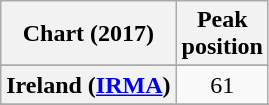<table class="wikitable plainrowheaders sortable" style="text-align:center;">
<tr>
<th>Chart (2017)</th>
<th>Peak<br>position</th>
</tr>
<tr>
</tr>
<tr>
</tr>
<tr>
</tr>
<tr>
</tr>
<tr>
<th scope="row">Ireland (<a href='#'>IRMA</a>)</th>
<td>61</td>
</tr>
<tr>
</tr>
<tr>
</tr>
<tr>
</tr>
<tr>
</tr>
<tr>
</tr>
<tr>
</tr>
</table>
